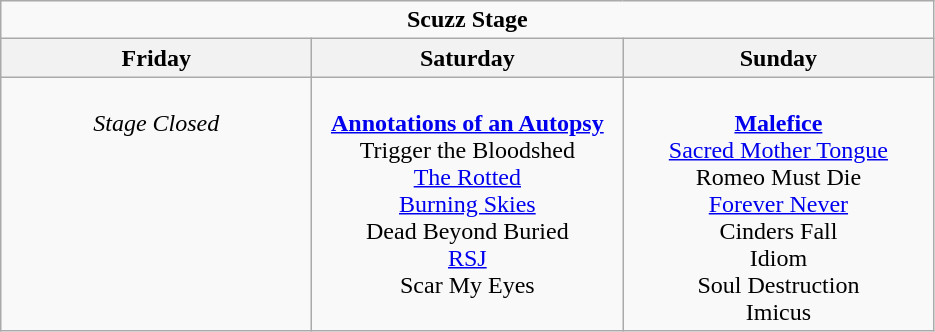<table class="wikitable">
<tr>
<td colspan="3" align="center"><strong>Scuzz Stage</strong></td>
</tr>
<tr>
<th>Friday</th>
<th>Saturday</th>
<th>Sunday</th>
</tr>
<tr>
<td valign="top" align="center" width=200><br><em>Stage Closed</em></td>
<td valign="top" align="center" width=200><br><strong><a href='#'>Annotations of an Autopsy</a></strong><br>
Trigger the Bloodshed<br>
<a href='#'>The Rotted</a><br>
<a href='#'>Burning Skies</a><br>
Dead Beyond Buried<br>
<a href='#'>RSJ</a><br>
Scar My Eyes<br></td>
<td valign="top" align="center" width=200><br><strong><a href='#'>Malefice</a></strong><br>
<a href='#'>Sacred Mother Tongue</a><br>
Romeo Must Die<br>
<a href='#'>Forever Never</a><br>
Cinders Fall<br>
Idiom<br>
Soul Destruction<br>
Imicus</td>
</tr>
</table>
